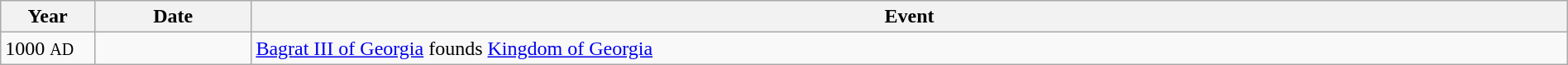<table class="wikitable" width="100%">
<tr>
<th style="width:6%">Year</th>
<th style="width:10%">Date</th>
<th>Event</th>
</tr>
<tr>
<td>1000 <small>AD</small></td>
<td></td>
<td><a href='#'>Bagrat III of Georgia</a> founds <a href='#'>Kingdom of Georgia</a></td>
</tr>
</table>
